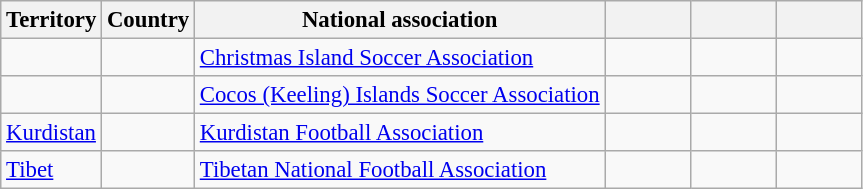<table class="wikitable sortable" style="font-size: 95%;">
<tr>
<th scope="row">Territory</th>
<th scope="row">Country</th>
<th scope="row">National association</th>
<th scope="row" width="50"></th>
<th scope="row" width="50"></th>
<th scope="row" width="50"></th>
</tr>
<tr>
<td></td>
<td></td>
<td><a href='#'>Christmas Island Soccer Association</a></td>
<td></td>
<td></td>
<td></td>
</tr>
<tr>
<td></td>
<td></td>
<td><a href='#'>Cocos (Keeling) Islands Soccer Association</a></td>
<td></td>
<td></td>
<td></td>
</tr>
<tr>
<td> <a href='#'>Kurdistan</a></td>
<td></td>
<td><a href='#'>Kurdistan Football Association</a></td>
<td></td>
<td></td>
<td></td>
</tr>
<tr>
<td> <a href='#'>Tibet</a></td>
<td></td>
<td><a href='#'>Tibetan National Football Association</a></td>
<td></td>
<td></td>
<td></td>
</tr>
</table>
